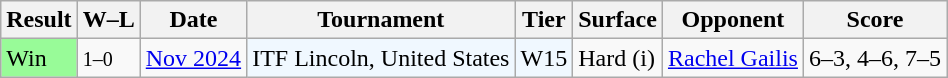<table class="sortable wikitable">
<tr>
<th>Result</th>
<th class="unsortable">W–L</th>
<th>Date</th>
<th>Tournament</th>
<th>Tier</th>
<th>Surface</th>
<th>Opponent</th>
<th class="unsortable">Score</th>
</tr>
<tr>
<td style="background:#98fb98;">Win</td>
<td><small>1–0</small></td>
<td><a href='#'>Nov 2024</a></td>
<td style="background:#f0f8ff;">ITF Lincoln, United States</td>
<td style="background:#f0f8ff;">W15</td>
<td>Hard (i)</td>
<td> <a href='#'>Rachel Gailis</a></td>
<td>6–3, 4–6, 7–5</td>
</tr>
</table>
